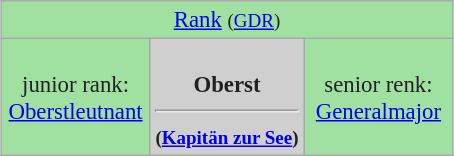<table class="wikitable centered darkmode-hintergrundfarbe-neutral" style="font-size: 95%; margin: 1em auto; background:#A0E0A0; color:#202122; text-align:center;">
<tr>
<td colspan="3"><a href='#'>Rank</a> <small>(<a href='#'>GDR</a>)</small></td>
</tr>
<tr>
<td style="width:33%;">junior rank:<br><a href='#'>Oberstleutnant</a></td>
<td style="width:34%; background:#CFCFCF; color:#202122; font-weight:bold;"><br><strong>Oberst</strong><br><hr><small>(<a href='#'>Kapitän zur See</a>)</small></td>
<td style="width:33%;">senior renk:<br><a href='#'>Generalmajor</a></td>
</tr>
</table>
